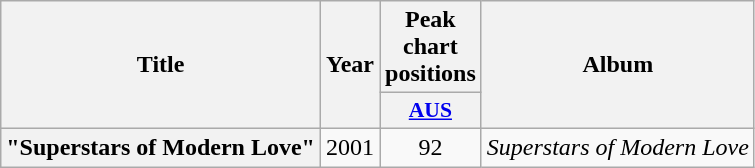<table class="wikitable plainrowheaders" style="text-align:center;">
<tr>
<th scope="col" rowspan="2">Title</th>
<th scope="col" rowspan="2">Year</th>
<th scope="col" colspan="1">Peak chart positions</th>
<th scope="col" rowspan="2">Album</th>
</tr>
<tr>
<th scope="col" style="width:3em;font-size:90%;"><a href='#'>AUS</a><br></th>
</tr>
<tr>
<th scope="row">"Superstars of Modern Love"</th>
<td>2001</td>
<td>92</td>
<td><em>Superstars of Modern Love</em></td>
</tr>
</table>
